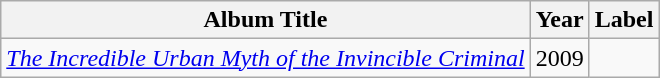<table class="wikitable">
<tr>
<th>Album Title</th>
<th>Year</th>
<th>Label</th>
</tr>
<tr>
<td><em><a href='#'>The Incredible Urban Myth of the Invincible Criminal</a></em></td>
<td>2009</td>
<td></td>
</tr>
</table>
